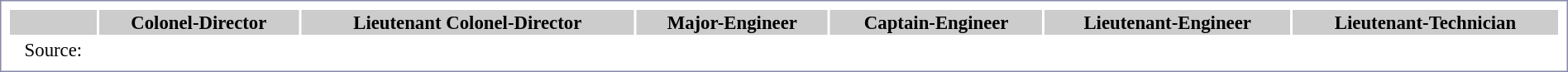<table style="width:100%; border:1px solid #8888aa; background:#fff; padding:5px; font-size:95%; margin:0 12px 12px 0; text-align:center;">
<tr style="background:#ccc;">
<th></th>
<th colspan="1">Colonel-Director</th>
<th colspan="1">Lieutenant Colonel-Director</th>
<th colspan="1">Major-Engineer</th>
<th colspan="1">Captain-Engineer</th>
<th colspan="1">Lieutenant-Engineer</th>
<th colspan="1">Lieutenant-Technician</th>
</tr>
<tr style="text-align:center;">
<td>Source:</td>
<td></td>
<td></td>
<td></td>
<td></td>
<td></td>
<td></td>
</tr>
</table>
